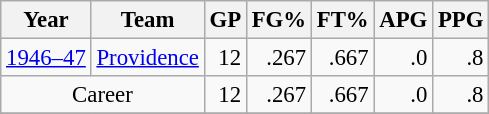<table class="wikitable sortable" style="font-size:95%; text-align:right;">
<tr>
<th>Year</th>
<th>Team</th>
<th>GP</th>
<th>FG%</th>
<th>FT%</th>
<th>APG</th>
<th>PPG</th>
</tr>
<tr>
<td style="text-align:left;"><a href='#'>1946–47</a></td>
<td style="text-align:left;"><a href='#'>Providence</a></td>
<td>12</td>
<td>.267</td>
<td>.667</td>
<td>.0</td>
<td>.8</td>
</tr>
<tr>
<td style="text-align:center;" colspan="2">Career</td>
<td>12</td>
<td>.267</td>
<td>.667</td>
<td>.0</td>
<td>.8</td>
</tr>
<tr>
</tr>
</table>
